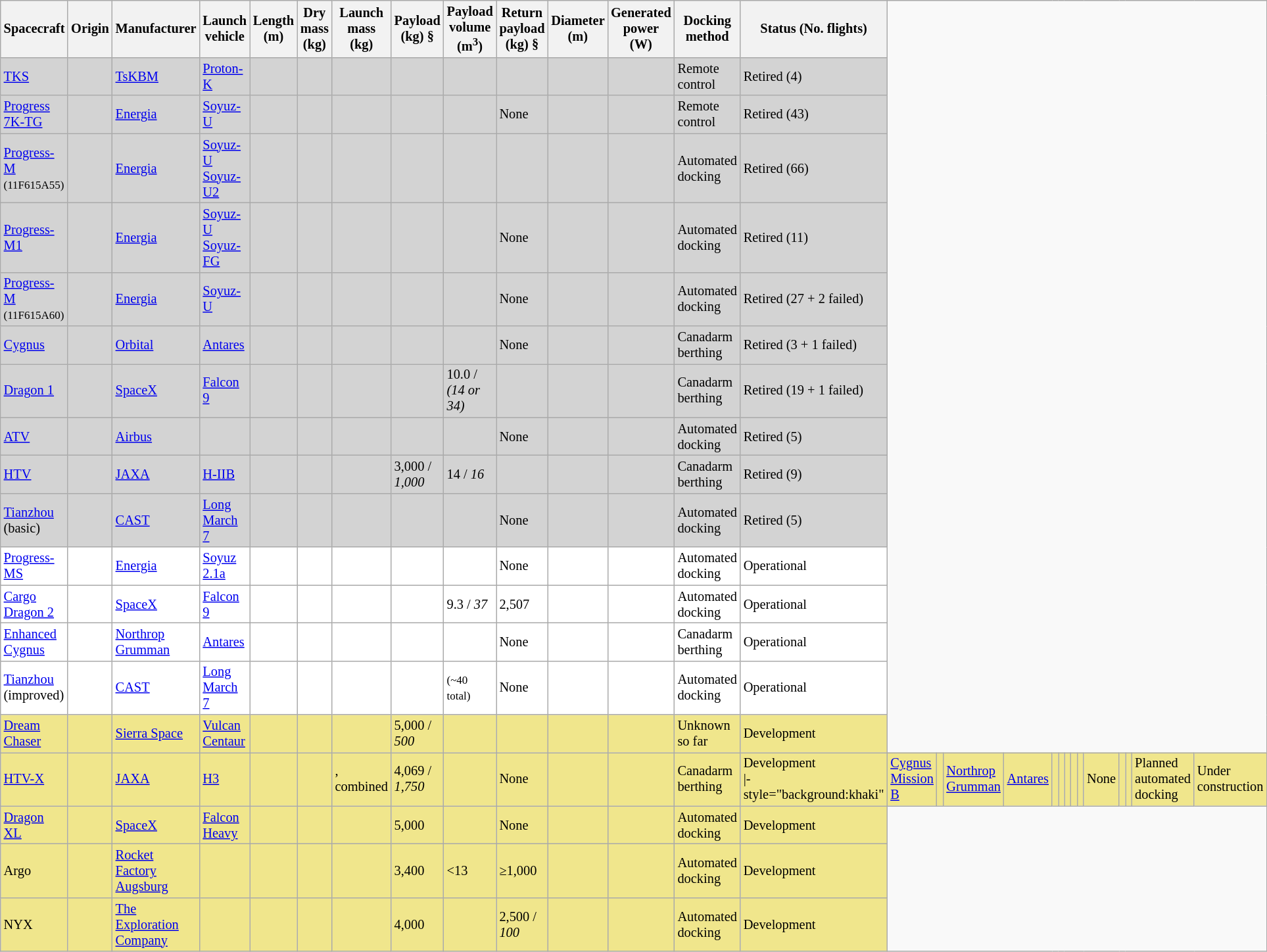<table class="wikitable sortable sticky-header sort-under" style="font-size: 85%;">
<tr>
<th>Spacecraft</th>
<th>Origin</th>
<th>Manufacturer</th>
<th>Launch vehicle</th>
<th data-sort-type="number">Length (m)</th>
<th data-sort-type="number">Dry mass (kg)</th>
<th data-sort-type="number">Launch mass (kg)</th>
<th data-sort-type="number">Payload (kg) §</th>
<th data-sort-type="number">Payload volume (m<sup>3</sup>)</th>
<th data-sort-type="number">Return payload (kg) §</th>
<th data-sort-type="number">Diameter (m)</th>
<th data-sort-type="number">Generated power (W)</th>
<th data-sort-type="number">Docking method</th>
<th>Status (<abbr>No.</abbr> flights)</th>
</tr>
<tr style="background:lightgrey">
<td><a href='#'>TKS</a></td>
<td></td>
<td><a href='#'>TsKBM</a></td>
<td><a href='#'>Proton-K</a></td>
<td></td>
<td></td>
<td></td>
<td></td>
<td></td>
<td></td>
<td></td>
<td></td>
<td>Remote control</td>
<td>Retired (4)</td>
</tr>
<tr style="background:lightgrey">
<td><a href='#'>Progress 7K-TG</a></td>
<td></td>
<td><a href='#'>Energia</a></td>
<td><a href='#'>Soyuz-U</a></td>
<td></td>
<td></td>
<td></td>
<td></td>
<td></td>
<td>None</td>
<td></td>
<td></td>
<td>Remote control</td>
<td>Retired (43)</td>
</tr>
<tr style="background:lightgrey">
<td><a href='#'>Progress-M</a> <small>(11F615A55)</small></td>
<td><br></td>
<td><a href='#'>Energia</a></td>
<td><a href='#'>Soyuz-U</a><br><a href='#'>Soyuz-U2</a></td>
<td></td>
<td></td>
<td></td>
<td></td>
<td></td>
<td></td>
<td></td>
<td></td>
<td>Automated docking</td>
<td>Retired (66)</td>
</tr>
<tr style="background:lightgrey">
<td><a href='#'>Progress-M1</a></td>
<td></td>
<td><a href='#'>Energia</a></td>
<td><a href='#'>Soyuz-U</a><br><a href='#'>Soyuz-FG</a></td>
<td></td>
<td></td>
<td></td>
<td></td>
<td></td>
<td>None</td>
<td></td>
<td></td>
<td>Automated docking</td>
<td>Retired (11)</td>
</tr>
<tr style="background:lightgrey">
<td><a href='#'>Progress-M</a> <small>(11F615A60)</small></td>
<td></td>
<td><a href='#'>Energia</a></td>
<td><a href='#'>Soyuz-U</a></td>
<td></td>
<td></td>
<td></td>
<td></td>
<td></td>
<td>None</td>
<td></td>
<td></td>
<td>Automated docking</td>
<td>Retired (27 + 2 failed)</td>
</tr>
<tr style="background:lightgrey">
<td><a href='#'>Cygnus</a></td>
<td></td>
<td><a href='#'>Orbital</a></td>
<td><a href='#'>Antares</a></td>
<td></td>
<td></td>
<td></td>
<td></td>
<td></td>
<td>None</td>
<td></td>
<td></td>
<td>Canadarm berthing</td>
<td>Retired (3 + 1 failed)</td>
</tr>
<tr style="background:lightgrey">
<td><a href='#'>Dragon 1</a></td>
<td></td>
<td><a href='#'>SpaceX</a></td>
<td><a href='#'>Falcon 9</a></td>
<td></td>
<td></td>
<td></td>
<td></td>
<td>10.0 / <em>(14 or 34)</em></td>
<td></td>
<td></td>
<td></td>
<td>Canadarm berthing</td>
<td>Retired (19 + 1 failed)</td>
</tr>
<tr style="background:lightgrey">
<td><a href='#'>ATV</a></td>
<td></td>
<td><a href='#'>Airbus</a></td>
<td></td>
<td></td>
<td></td>
<td></td>
<td></td>
<td></td>
<td>None</td>
<td></td>
<td></td>
<td>Automated docking</td>
<td>Retired (5)</td>
</tr>
<tr style="background:lightgrey">
<td><a href='#'>HTV</a></td>
<td></td>
<td><a href='#'>JAXA</a></td>
<td><a href='#'>H-IIB</a></td>
<td></td>
<td></td>
<td></td>
<td>3,000 / <em>1,000</em></td>
<td>14 / <em>16</em></td>
<td></td>
<td></td>
<td></td>
<td>Canadarm berthing</td>
<td>Retired (9)</td>
</tr>
<tr style="background:lightgrey">
<td><a href='#'>Tianzhou</a><br>(basic)</td>
<td></td>
<td><a href='#'>CAST</a></td>
<td><a href='#'>Long March 7</a></td>
<td></td>
<td></td>
<td></td>
<td></td>
<td></td>
<td>None</td>
<td></td>
<td></td>
<td>Automated docking</td>
<td>Retired (5)</td>
</tr>
<tr style="background:white">
<td><a href='#'>Progress-MS</a></td>
<td></td>
<td><a href='#'>Energia</a></td>
<td><a href='#'>Soyuz 2.1a</a></td>
<td></td>
<td></td>
<td></td>
<td></td>
<td></td>
<td>None</td>
<td></td>
<td></td>
<td>Automated docking</td>
<td>Operational</td>
</tr>
<tr style="background:white">
<td><a href='#'>Cargo Dragon 2</a></td>
<td></td>
<td><a href='#'>SpaceX</a></td>
<td><a href='#'>Falcon 9</a></td>
<td></td>
<td></td>
<td></td>
<td></td>
<td>9.3 / <em>37</em></td>
<td>2,507</td>
<td></td>
<td></td>
<td>Automated docking</td>
<td>Operational</td>
</tr>
<tr style="background:white">
<td><a href='#'>Enhanced Cygnus</a></td>
<td></td>
<td><a href='#'>Northrop Grumman</a></td>
<td><a href='#'>Antares</a></td>
<td></td>
<td></td>
<td></td>
<td></td>
<td></td>
<td>None</td>
<td></td>
<td></td>
<td>Canadarm berthing</td>
<td>Operational</td>
</tr>
<tr style="background:white">
<td><a href='#'>Tianzhou</a> (improved)</td>
<td></td>
<td><a href='#'>CAST</a></td>
<td><a href='#'>Long March 7</a></td>
<td></td>
<td></td>
<td></td>
<td></td>
<td> <small>(~40 total)</small></td>
<td>None</td>
<td></td>
<td></td>
<td>Automated docking</td>
<td>Operational</td>
</tr>
<tr style="background:khaki">
<td><a href='#'>Dream Chaser</a></td>
<td></td>
<td><a href='#'>Sierra Space</a></td>
<td><a href='#'>Vulcan Centaur</a></td>
<td></td>
<td></td>
<td></td>
<td>5,000 / <em>500</em></td>
<td></td>
<td></td>
<td></td>
<td></td>
<td>Unknown so far</td>
<td>Development</td>
</tr>
<tr style="background:khaki">
<td><a href='#'>HTV-X</a></td>
<td></td>
<td><a href='#'>JAXA</a></td>
<td><a href='#'>H3</a></td>
<td></td>
<td></td>
<td>, combined</td>
<td>4,069 / <em>1,750</em></td>
<td></td>
<td>None</td>
<td></td>
<td></td>
<td>Canadarm berthing</td>
<td>Development<br>|- style="background:khaki"</td>
<td><a href='#'>Cygnus Mission B</a></td>
<td></td>
<td><a href='#'>Northrop Grumman</a></td>
<td><a href='#'>Antares</a></td>
<td></td>
<td></td>
<td></td>
<td></td>
<td></td>
<td>None</td>
<td></td>
<td></td>
<td>Planned automated docking</td>
<td>Under construction</td>
</tr>
<tr style="background:khaki">
<td><a href='#'>Dragon XL</a></td>
<td></td>
<td><a href='#'>SpaceX</a></td>
<td><a href='#'>Falcon Heavy</a></td>
<td></td>
<td></td>
<td></td>
<td>5,000</td>
<td></td>
<td>None</td>
<td></td>
<td></td>
<td>Automated docking</td>
<td>Development</td>
</tr>
<tr style="background:khaki">
<td>Argo</td>
<td></td>
<td><a href='#'>Rocket Factory Augsburg</a></td>
<td></td>
<td></td>
<td></td>
<td></td>
<td>3,400</td>
<td><13</td>
<td>≥1,000</td>
<td></td>
<td></td>
<td>Automated docking</td>
<td>Development</td>
</tr>
<tr style="background:khaki">
<td>NYX</td>
<td></td>
<td><a href='#'>The Exploration Company</a></td>
<td></td>
<td></td>
<td></td>
<td></td>
<td>4,000</td>
<td></td>
<td>2,500 / <em>100</em></td>
<td></td>
<td></td>
<td>Automated docking</td>
<td>Development</td>
</tr>
</table>
